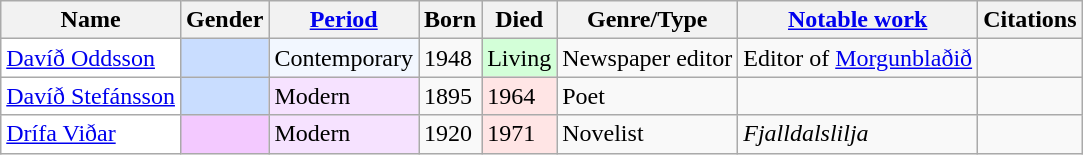<table class="wikitable sortable sort-under" summary="The first column lists the names, starting with given name, then surname. The next column gives the gender. The next three columns give details on when the individual lived, then the specialisation of the individual, with a notable work and citations following.">
<tr>
<th scope="col">Name</th>
<th scope="col">Gender</th>
<th scope="col" class="unsortable"><a href='#'>Period</a></th>
<th scope="col">Born</th>
<th scope="col">Died</th>
<th scope="col" class="unsortable" abbr="type">Genre/Type</th>
<th class="unsortable" scope="col"><a href='#'>Notable work</a></th>
<th scope="col" class="unsortable">Citations</th>
</tr>
<tr>
<td style="background:white"><a href='#'>Davíð Oddsson</a></td>
<td style="background:#c9ddff"></td>
<td style="background:#f2f7ff">Contemporary</td>
<td>1948</td>
<td style="background:#d3ffd8">Living</td>
<td>Newspaper editor</td>
<td>Editor of <a href='#'>Morgunblaðið</a></td>
<td></td>
</tr>
<tr>
<td style="background:white"><a href='#'>Davíð Stefánsson</a></td>
<td style="background:#c9ddff"></td>
<td style="background:#f6e2ff">Modern</td>
<td>1895</td>
<td style="background:#ffe5e5">1964</td>
<td>Poet</td>
<td></td>
<td></td>
</tr>
<tr>
<td style="background:white"><a href='#'>Drífa Viðar</a></td>
<td style="background:#f3c9ff"></td>
<td style="background:#f6e2ff">Modern</td>
<td>1920</td>
<td style="background:#ffe5e5">1971</td>
<td>Novelist</td>
<td><em>Fjalldalslilja</em></td>
<td></td>
</tr>
</table>
